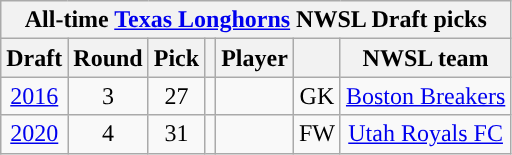<table class="wikitable sortable" style="text-align: center;">
<tr>
<th colspan="7" style="background:#">All-time <a href='#'><span>Texas Longhorns</span></a> NWSL Draft picks</th>
</tr>
<tr>
<th scope="col">Draft</th>
<th scope="col">Round</th>
<th scope="col">Pick</th>
<th scope="col"></th>
<th scope="col">Player</th>
<th scope="col"></th>
<th scope="col">NWSL team</th>
</tr>
<tr>
<td><a href='#'>2016</a></td>
<td>3</td>
<td>27</td>
<td></td>
<td></td>
<td>GK</td>
<td><a href='#'>Boston Breakers</a></td>
</tr>
<tr>
<td><a href='#'>2020</a></td>
<td>4</td>
<td>31</td>
<td></td>
<td></td>
<td>FW</td>
<td><a href='#'>Utah Royals FC</a></td>
</tr>
</table>
